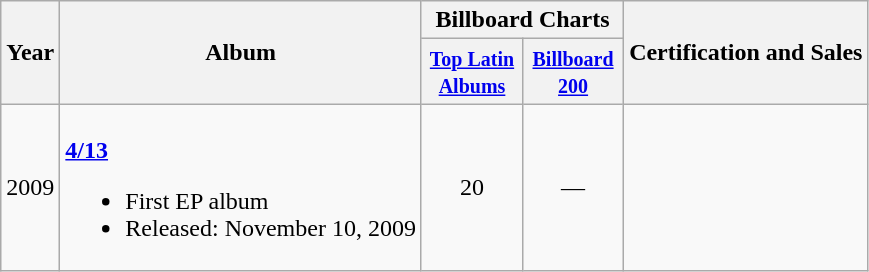<table class="wikitable">
<tr>
<th rowspan="2">Year</th>
<th rowspan="2">Album</th>
<th colspan="2">Billboard Charts</th>
<th rowspan="2">Certification and Sales</th>
</tr>
<tr>
<th width="60"><small><a href='#'>Top Latin Albums</a></small></th>
<th width="60"><small><a href='#'>Billboard 200</a></small></th>
</tr>
<tr>
<td>2009</td>
<td><br><strong><a href='#'>4/13</a></strong><ul><li>First EP album</li><li>Released: November 10, 2009</li></ul></td>
<td style="text-align:center;">20</td>
<td style="text-align:center;">—</td>
<td align="left"></td>
</tr>
</table>
